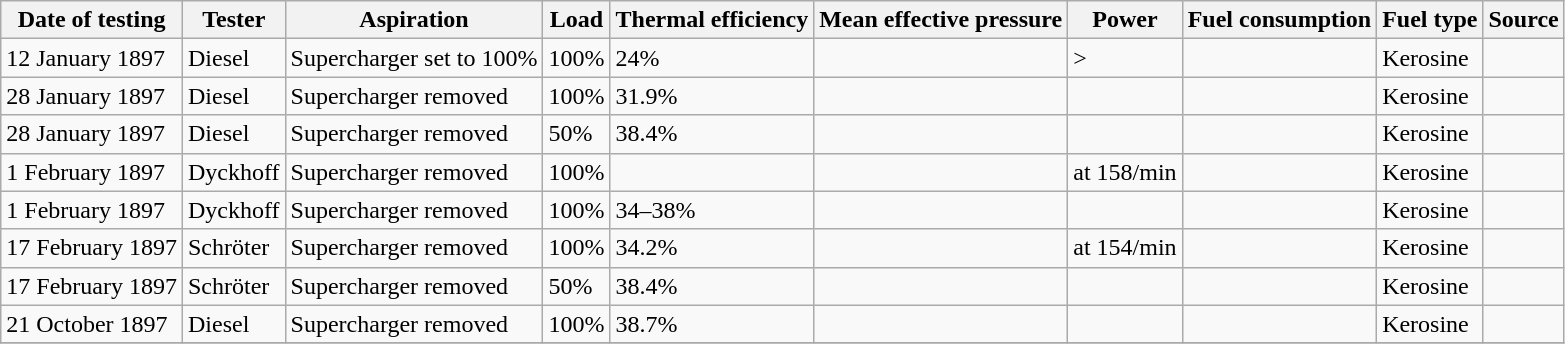<table class="wikitable">
<tr>
<th>Date of testing</th>
<th>Tester</th>
<th>Aspiration</th>
<th>Load</th>
<th>Thermal efficiency</th>
<th>Mean effective pressure</th>
<th>Power</th>
<th>Fuel consumption</th>
<th>Fuel type</th>
<th>Source</th>
</tr>
<tr>
<td>12 January 1897</td>
<td>Diesel</td>
<td>Supercharger set to 100%</td>
<td>100%</td>
<td>24%</td>
<td></td>
<td>></td>
<td></td>
<td>Kerosine</td>
<td></td>
</tr>
<tr>
<td>28 January 1897</td>
<td>Diesel</td>
<td>Supercharger removed</td>
<td>100%</td>
<td>31.9%</td>
<td></td>
<td></td>
<td></td>
<td>Kerosine</td>
<td></td>
</tr>
<tr>
<td>28 January 1897</td>
<td>Diesel</td>
<td>Supercharger removed</td>
<td>50%</td>
<td>38.4%</td>
<td></td>
<td></td>
<td></td>
<td>Kerosine</td>
<td></td>
</tr>
<tr>
<td>1 February 1897</td>
<td>Dyckhoff</td>
<td>Supercharger removed</td>
<td>100%</td>
<td></td>
<td></td>
<td> at 158/min</td>
<td></td>
<td>Kerosine</td>
<td></td>
</tr>
<tr>
<td>1 February 1897</td>
<td>Dyckhoff</td>
<td>Supercharger removed</td>
<td>100%</td>
<td>34–38%</td>
<td></td>
<td></td>
<td></td>
<td>Kerosine</td>
<td></td>
</tr>
<tr>
<td>17 February 1897</td>
<td>Schröter</td>
<td>Supercharger removed</td>
<td>100%</td>
<td>34.2%</td>
<td></td>
<td> at 154/min</td>
<td></td>
<td>Kerosine</td>
<td></td>
</tr>
<tr>
<td>17 February 1897</td>
<td>Schröter</td>
<td>Supercharger removed</td>
<td>50%</td>
<td>38.4%</td>
<td></td>
<td></td>
<td></td>
<td>Kerosine</td>
<td></td>
</tr>
<tr>
<td>21 October 1897</td>
<td>Diesel</td>
<td>Supercharger removed</td>
<td>100%</td>
<td>38.7%</td>
<td></td>
<td></td>
<td></td>
<td>Kerosine</td>
<td></td>
</tr>
<tr>
</tr>
</table>
